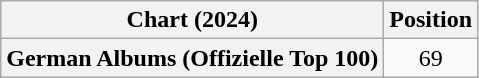<table class="wikitable sortable plainrowheaders" style="text-align:center">
<tr>
<th scope="col">Chart (2024)</th>
<th scope="col">Position</th>
</tr>
<tr>
<th scope="row">German Albums (Offizielle Top 100)</th>
<td>69</td>
</tr>
</table>
